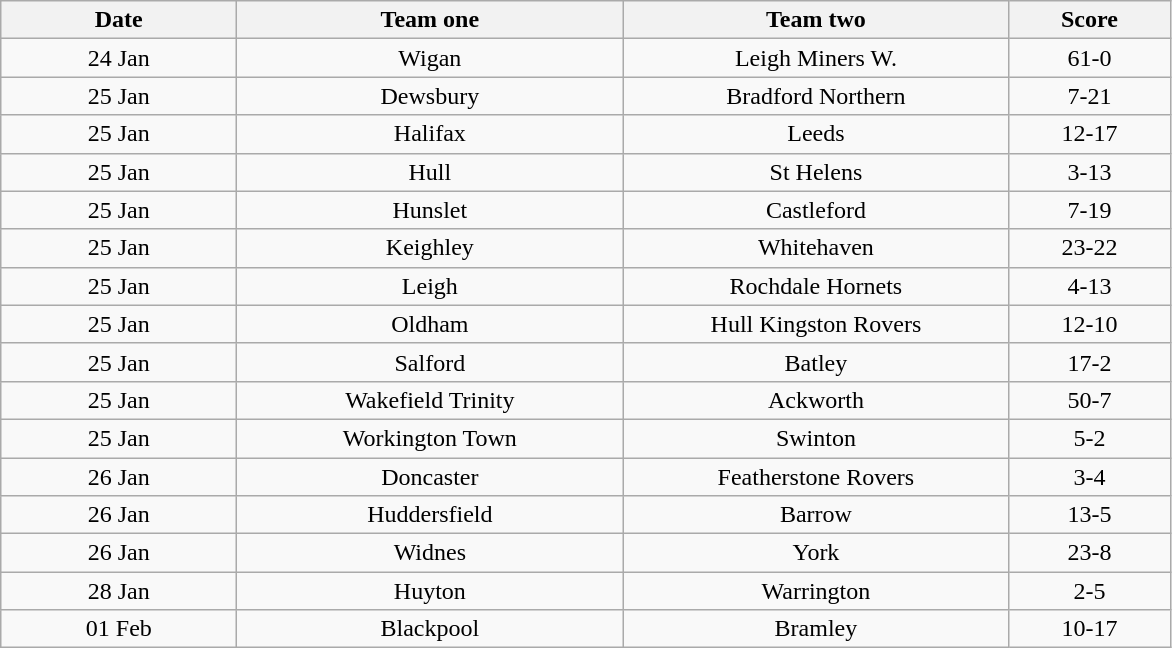<table class="wikitable" style="text-align: center">
<tr>
<th width=150>Date</th>
<th width=250>Team one</th>
<th width=250>Team two</th>
<th width=100>Score</th>
</tr>
<tr>
<td>24 Jan</td>
<td>Wigan</td>
<td>Leigh Miners W.</td>
<td>61-0</td>
</tr>
<tr>
<td>25 Jan</td>
<td>Dewsbury</td>
<td>Bradford Northern</td>
<td>7-21</td>
</tr>
<tr>
<td>25 Jan</td>
<td>Halifax</td>
<td>Leeds</td>
<td>12-17</td>
</tr>
<tr>
<td>25 Jan</td>
<td>Hull</td>
<td>St Helens</td>
<td>3-13</td>
</tr>
<tr>
<td>25 Jan</td>
<td>Hunslet</td>
<td>Castleford</td>
<td>7-19</td>
</tr>
<tr>
<td>25 Jan</td>
<td>Keighley</td>
<td>Whitehaven</td>
<td>23-22</td>
</tr>
<tr>
<td>25 Jan</td>
<td>Leigh</td>
<td>Rochdale Hornets</td>
<td>4-13</td>
</tr>
<tr>
<td>25 Jan</td>
<td>Oldham</td>
<td>Hull Kingston Rovers</td>
<td>12-10</td>
</tr>
<tr>
<td>25 Jan</td>
<td>Salford</td>
<td>Batley</td>
<td>17-2</td>
</tr>
<tr>
<td>25 Jan</td>
<td>Wakefield Trinity</td>
<td>Ackworth</td>
<td>50-7</td>
</tr>
<tr>
<td>25 Jan</td>
<td>Workington Town</td>
<td>Swinton</td>
<td>5-2</td>
</tr>
<tr>
<td>26 Jan</td>
<td>Doncaster</td>
<td>Featherstone Rovers</td>
<td>3-4</td>
</tr>
<tr>
<td>26 Jan</td>
<td>Huddersfield</td>
<td>Barrow</td>
<td>13-5</td>
</tr>
<tr>
<td>26 Jan</td>
<td>Widnes</td>
<td>York</td>
<td>23-8</td>
</tr>
<tr>
<td>28 Jan</td>
<td>Huyton</td>
<td>Warrington</td>
<td>2-5</td>
</tr>
<tr>
<td>01 Feb</td>
<td>Blackpool</td>
<td>Bramley</td>
<td>10-17</td>
</tr>
</table>
